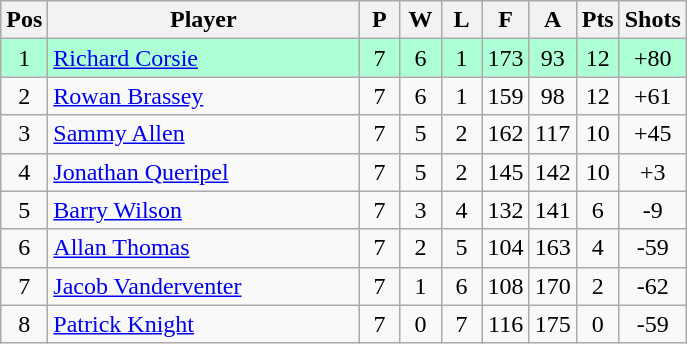<table class="wikitable" style="font-size: 100%">
<tr>
<th width=20>Pos</th>
<th width=200>Player</th>
<th width=20>P</th>
<th width=20>W</th>
<th width=20>L</th>
<th width=20>F</th>
<th width=20>A</th>
<th width=20>Pts</th>
<th width=30>Shots</th>
</tr>
<tr align=center style="background: #ADFFD6;">
<td>1</td>
<td align="left"> <a href='#'>Richard Corsie</a></td>
<td>7</td>
<td>6</td>
<td>1</td>
<td>173</td>
<td>93</td>
<td>12</td>
<td>+80</td>
</tr>
<tr align=center>
<td>2</td>
<td align="left"> <a href='#'>Rowan Brassey</a></td>
<td>7</td>
<td>6</td>
<td>1</td>
<td>159</td>
<td>98</td>
<td>12</td>
<td>+61</td>
</tr>
<tr align=center>
<td>3</td>
<td align="left"> <a href='#'>Sammy Allen</a></td>
<td>7</td>
<td>5</td>
<td>2</td>
<td>162</td>
<td>117</td>
<td>10</td>
<td>+45</td>
</tr>
<tr align=center>
<td>4</td>
<td align="left"> <a href='#'>Jonathan Queripel</a></td>
<td>7</td>
<td>5</td>
<td>2</td>
<td>145</td>
<td>142</td>
<td>10</td>
<td>+3</td>
</tr>
<tr align=center>
<td>5</td>
<td align="left"> <a href='#'>Barry Wilson</a></td>
<td>7</td>
<td>3</td>
<td>4</td>
<td>132</td>
<td>141</td>
<td>6</td>
<td>-9</td>
</tr>
<tr align=center>
<td>6</td>
<td align="left"> <a href='#'>Allan Thomas</a></td>
<td>7</td>
<td>2</td>
<td>5</td>
<td>104</td>
<td>163</td>
<td>4</td>
<td>-59</td>
</tr>
<tr align=center>
<td>7</td>
<td align="left"> <a href='#'>Jacob Vanderventer</a></td>
<td>7</td>
<td>1</td>
<td>6</td>
<td>108</td>
<td>170</td>
<td>2</td>
<td>-62</td>
</tr>
<tr align=center>
<td>8</td>
<td align="left"> <a href='#'>Patrick Knight</a></td>
<td>7</td>
<td>0</td>
<td>7</td>
<td>116</td>
<td>175</td>
<td>0</td>
<td>-59</td>
</tr>
</table>
